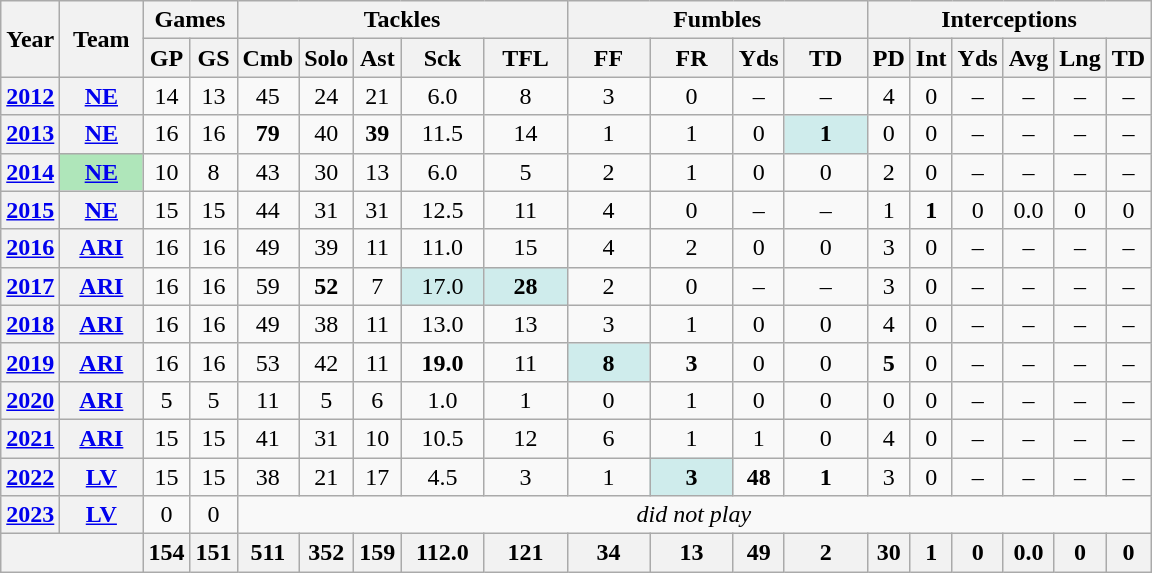<table class=wikitable style="text-align:center;">
<tr>
<th rowspan="2">Year</th>
<th rowspan="2">Team</th>
<th colspan="2">Games</th>
<th colspan="5">Tackles</th>
<th colspan="4">Fumbles</th>
<th colspan="6">Interceptions</th>
</tr>
<tr>
<th>GP</th>
<th>GS</th>
<th>Cmb</th>
<th>Solo</th>
<th>Ast</th>
<th>Sck</th>
<th>TFL</th>
<th>FF</th>
<th>FR</th>
<th>Yds</th>
<th>TD</th>
<th>PD</th>
<th>Int</th>
<th>Yds</th>
<th>Avg</th>
<th>Lng</th>
<th>TD</th>
</tr>
<tr>
<th><a href='#'>2012</a></th>
<th><a href='#'>NE</a></th>
<td>14</td>
<td>13</td>
<td>45</td>
<td>24</td>
<td>21</td>
<td>6.0</td>
<td>8</td>
<td>3</td>
<td>0</td>
<td>–</td>
<td>–</td>
<td>4</td>
<td>0</td>
<td>–</td>
<td>–</td>
<td>–</td>
<td>–</td>
</tr>
<tr>
<th><a href='#'>2013</a></th>
<th><a href='#'>NE</a></th>
<td>16</td>
<td>16</td>
<td><strong>79</strong></td>
<td>40</td>
<td><strong>39</strong></td>
<td>11.5</td>
<td>14</td>
<td>1</td>
<td>1</td>
<td>0</td>
<td style="background:#cfecec; width:3em;"><strong>1</strong></td>
<td>0</td>
<td>0</td>
<td>–</td>
<td>–</td>
<td>–</td>
<td>–</td>
</tr>
<tr>
<th><a href='#'>2014</a></th>
<th style="background:#afe6ba; width:3em;"><a href='#'>NE</a></th>
<td>10</td>
<td>8</td>
<td>43</td>
<td>30</td>
<td>13</td>
<td>6.0</td>
<td>5</td>
<td>2</td>
<td>1</td>
<td>0</td>
<td>0</td>
<td>2</td>
<td>0</td>
<td>–</td>
<td>–</td>
<td>–</td>
<td>–</td>
</tr>
<tr>
<th><a href='#'>2015</a></th>
<th><a href='#'>NE</a></th>
<td>15</td>
<td>15</td>
<td>44</td>
<td>31</td>
<td>31</td>
<td>12.5</td>
<td>11</td>
<td>4</td>
<td>0</td>
<td>–</td>
<td>–</td>
<td>1</td>
<td><strong>1</strong></td>
<td>0</td>
<td>0.0</td>
<td>0</td>
<td>0</td>
</tr>
<tr>
<th><a href='#'>2016</a></th>
<th><a href='#'>ARI</a></th>
<td>16</td>
<td>16</td>
<td>49</td>
<td>39</td>
<td>11</td>
<td>11.0</td>
<td>15</td>
<td>4</td>
<td>2</td>
<td>0</td>
<td>0</td>
<td>3</td>
<td>0</td>
<td>–</td>
<td>–</td>
<td>–</td>
<td>–</td>
</tr>
<tr>
<th><a href='#'>2017</a></th>
<th><a href='#'>ARI</a></th>
<td>16</td>
<td>16</td>
<td>59</td>
<td><strong>52</strong></td>
<td>7</td>
<td style="background:#cfecec; width:3em;">17.0</td>
<td style="background:#cfecec; width:3em;"><strong>28</strong></td>
<td>2</td>
<td>0</td>
<td>–</td>
<td>–</td>
<td>3</td>
<td>0</td>
<td>–</td>
<td>–</td>
<td>–</td>
<td>–</td>
</tr>
<tr>
<th><a href='#'>2018</a></th>
<th><a href='#'>ARI</a></th>
<td>16</td>
<td>16</td>
<td>49</td>
<td>38</td>
<td>11</td>
<td>13.0</td>
<td>13</td>
<td>3</td>
<td>1</td>
<td>0</td>
<td>0</td>
<td>4</td>
<td>0</td>
<td>–</td>
<td>–</td>
<td>–</td>
<td>–</td>
</tr>
<tr>
<th><a href='#'>2019</a></th>
<th><a href='#'>ARI</a></th>
<td>16</td>
<td>16</td>
<td>53</td>
<td>42</td>
<td>11</td>
<td><strong>19.0</strong></td>
<td>11</td>
<td style="background:#cfecec; width:3em;"><strong>8</strong></td>
<td><strong>3</strong></td>
<td>0</td>
<td>0</td>
<td><strong>5</strong></td>
<td>0</td>
<td>–</td>
<td>–</td>
<td>–</td>
<td>–</td>
</tr>
<tr>
<th><a href='#'>2020</a></th>
<th><a href='#'>ARI</a></th>
<td>5</td>
<td>5</td>
<td>11</td>
<td>5</td>
<td>6</td>
<td>1.0</td>
<td>1</td>
<td>0</td>
<td>1</td>
<td>0</td>
<td>0</td>
<td>0</td>
<td>0</td>
<td>–</td>
<td>–</td>
<td>–</td>
<td>–</td>
</tr>
<tr>
<th><a href='#'>2021</a></th>
<th><a href='#'>ARI</a></th>
<td>15</td>
<td>15</td>
<td>41</td>
<td>31</td>
<td>10</td>
<td>10.5</td>
<td>12</td>
<td>6</td>
<td>1</td>
<td>1</td>
<td>0</td>
<td>4</td>
<td>0</td>
<td>–</td>
<td>–</td>
<td>–</td>
<td>–</td>
</tr>
<tr>
<th><a href='#'>2022</a></th>
<th><a href='#'>LV</a></th>
<td>15</td>
<td>15</td>
<td>38</td>
<td>21</td>
<td>17</td>
<td>4.5</td>
<td>3</td>
<td>1</td>
<td style="background:#cfecec; width:3em;"><strong>3</strong></td>
<td><strong>48</strong></td>
<td><strong>1</strong></td>
<td>3</td>
<td>0</td>
<td>–</td>
<td>–</td>
<td>–</td>
<td>–</td>
</tr>
<tr>
<th><a href='#'>2023</a></th>
<th><a href='#'>LV</a></th>
<td>0</td>
<td>0</td>
<td colspan="15"><em>did not play</em></td>
</tr>
<tr>
<th colspan="2"></th>
<th>154</th>
<th>151</th>
<th>511</th>
<th>352</th>
<th>159</th>
<th>112.0</th>
<th>121</th>
<th>34</th>
<th>13</th>
<th>49</th>
<th>2</th>
<th>30</th>
<th>1</th>
<th>0</th>
<th>0.0</th>
<th>0</th>
<th>0</th>
</tr>
</table>
